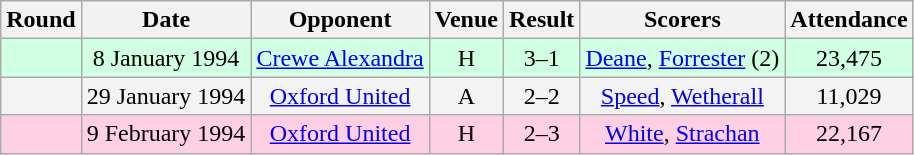<table class="wikitable sortable" style="text-align:center">
<tr>
<th>Round</th>
<th>Date</th>
<th>Opponent</th>
<th>Venue</th>
<th>Result</th>
<th class="unsortable">Scorers</th>
<th>Attendance</th>
</tr>
<tr style="background-color: #d0ffe3;">
<td></td>
<td>8 January 1994</td>
<td><a href='#'>Crewe Alexandra</a></td>
<td>H</td>
<td>3–1</td>
<td><a href='#'>Deane</a>, <a href='#'>Forrester</a> (2)</td>
<td>23,475</td>
</tr>
<tr style="background-color: #f3f3f3;">
<td></td>
<td>29 January 1994</td>
<td><a href='#'>Oxford United</a></td>
<td>A</td>
<td>2–2</td>
<td><a href='#'>Speed</a>, <a href='#'>Wetherall</a></td>
<td>11,029</td>
</tr>
<tr style="background-color: #ffd0e3;">
<td></td>
<td>9 February 1994</td>
<td><a href='#'>Oxford United</a></td>
<td>H</td>
<td>2–3</td>
<td><a href='#'>White</a>, <a href='#'>Strachan</a></td>
<td>22,167</td>
</tr>
</table>
